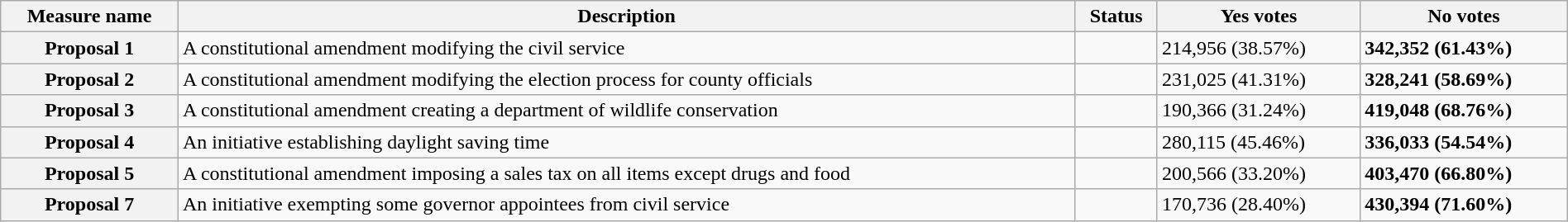<table class="wikitable sortable plainrowheaders" style="width:100%">
<tr>
<th scope="col">Measure name</th>
<th class="unsortable" scope="col">Description</th>
<th scope="col">Status</th>
<th scope="col">Yes votes</th>
<th scope="col">No votes</th>
</tr>
<tr>
<th scope="row">Proposal 1</th>
<td>A constitutional amendment modifying the civil service</td>
<td></td>
<td>214,956 (38.57%)</td>
<td><strong>342,352 (61.43%)</strong></td>
</tr>
<tr>
<th scope="row">Proposal 2</th>
<td>A constitutional amendment modifying the election process for county officials</td>
<td></td>
<td>231,025 (41.31%)</td>
<td><strong>328,241 (58.69%)</strong></td>
</tr>
<tr>
<th scope="row">Proposal 3</th>
<td>A constitutional amendment creating a department of wildlife conservation</td>
<td></td>
<td>190,366 (31.24%)</td>
<td><strong>419,048 (68.76%)</strong></td>
</tr>
<tr>
<th scope="row">Proposal 4</th>
<td>An initiative establishing daylight saving time</td>
<td></td>
<td>280,115 (45.46%)</td>
<td><strong>336,033 (54.54%)</strong></td>
</tr>
<tr>
<th scope="row">Proposal 5</th>
<td>A constitutional amendment imposing a sales tax on all items except drugs and food</td>
<td></td>
<td>200,566 (33.20%)</td>
<td><strong>403,470 (66.80%)</strong></td>
</tr>
<tr>
<th scope="row">Proposal 7</th>
<td>An initiative exempting some governor appointees from civil service</td>
<td></td>
<td>170,736 (28.40%)</td>
<td><strong>430,394 (71.60%)</strong></td>
</tr>
</table>
